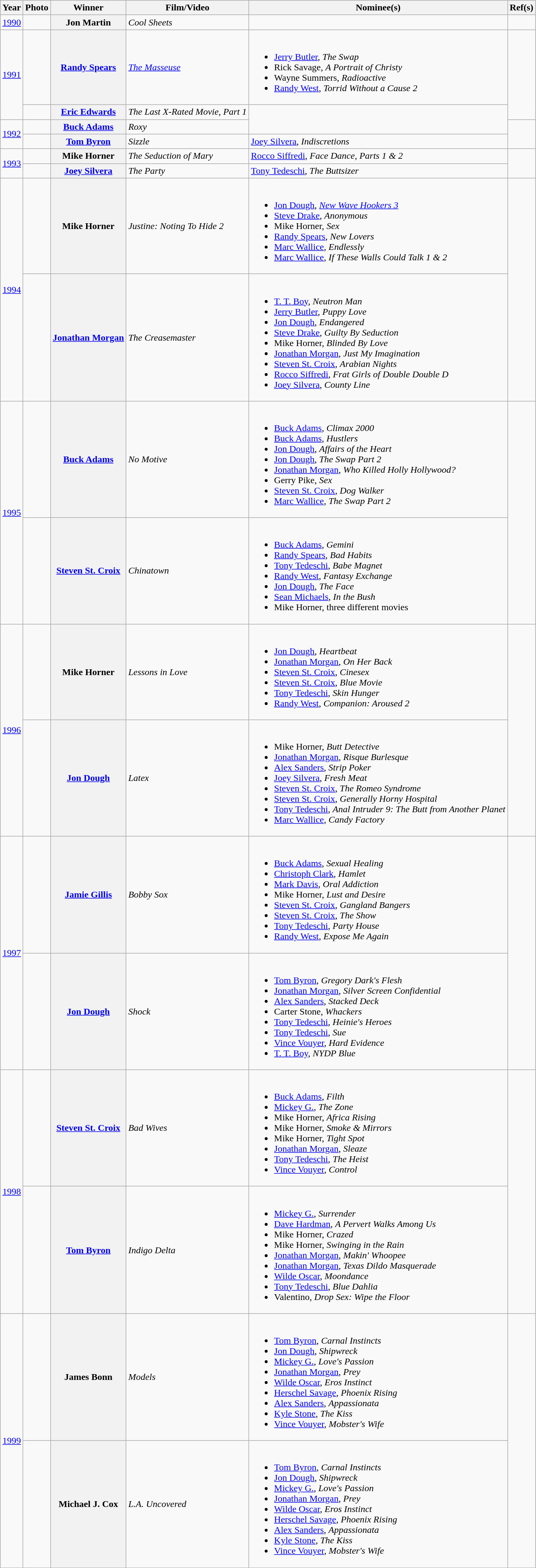<table class="wikitable sortable">
<tr>
<th>Year</th>
<th>Photo</th>
<th>Winner</th>
<th>Film/Video</th>
<th>Nominee(s)</th>
<th>Ref(s)</th>
</tr>
<tr>
<td><a href='#'>1990</a></td>
<td></td>
<th>Jon Martin</th>
<td><em>Cool Sheets</em> </td>
<td style="text-align:center;"></td>
<td></td>
</tr>
<tr>
<td rowspan="2"><a href='#'>1991</a></td>
<td></td>
<th><a href='#'>Randy Spears</a></th>
<td><em><a href='#'>The Masseuse</a></em> </td>
<td valign="top"><br><ul><li><a href='#'>Jerry Butler</a>, <em>The Swap</em></li><li>Rick Savage, <em>A Portrait of Christy</em></li><li>Wayne Summers, <em>Radioactive</em></li><li><a href='#'>Randy West</a>, <em>Torrid Without a Cause 2</em></li></ul></td>
<td rowspan="2"></td>
</tr>
<tr>
<td></td>
<th><a href='#'>Eric Edwards</a></th>
<td><em>The Last X-Rated Movie, Part 1</em> </td>
<td rowspan="2" style="text-align:center;"></td>
</tr>
<tr>
<td rowspan="2"><a href='#'>1992</a></td>
<td></td>
<th><a href='#'>Buck Adams</a></th>
<td><em>Roxy</em> </td>
<td rowspan="2"></td>
</tr>
<tr>
<td></td>
<th><a href='#'>Tom Byron</a></th>
<td><em>Sizzle</em> </td>
<td><a href='#'>Joey Silvera</a>, <em>Indiscretions</em></td>
</tr>
<tr>
<td rowspan="2"><a href='#'>1993</a></td>
<td></td>
<th>Mike Horner</th>
<td><em>The Seduction of Mary</em> </td>
<td><a href='#'>Rocco Siffredi</a>, <em>Face Dance, Parts 1 & 2</em></td>
<td rowspan=2></td>
</tr>
<tr>
<td></td>
<th><a href='#'>Joey Silvera</a></th>
<td><em>The Party</em> </td>
<td><a href='#'>Tony Tedeschi</a>, <em>The Buttsizer</em></td>
</tr>
<tr>
<td rowspan="2"><a href='#'>1994</a></td>
<td></td>
<th>Mike Horner</th>
<td><em>Justine: Noting To Hide 2</em> </td>
<td valign="top"><br><ul><li><a href='#'>Jon Dough</a>, <em><a href='#'>New Wave Hookers 3</a></em></li><li><a href='#'>Steve Drake</a>, <em>Anonymous</em></li><li>Mike Horner, <em>Sex</em></li><li><a href='#'>Randy Spears</a>, <em>New Lovers</em></li><li><a href='#'>Marc Wallice</a>, <em>Endlessly</em></li><li><a href='#'>Marc Wallice</a>, <em>If These Walls Could Talk 1 & 2</em></li></ul></td>
<td rowspan=2></td>
</tr>
<tr>
<td></td>
<th><a href='#'>Jonathan Morgan</a></th>
<td><em>The Creasemaster</em> </td>
<td valign="top"><br><ul><li><a href='#'>T. T. Boy</a>, <em>Neutron Man</em></li><li><a href='#'>Jerry Butler</a>, <em>Puppy Love</em></li><li><a href='#'>Jon Dough</a>, <em>Endangered</em></li><li><a href='#'>Steve Drake</a>, <em>Guilty By Seduction</em></li><li>Mike Horner, <em>Blinded By Love</em></li><li><a href='#'>Jonathan Morgan</a>, <em>Just My Imagination</em></li><li><a href='#'>Steven St. Croix</a>, <em>Arabian Nights</em></li><li><a href='#'>Rocco Siffredi</a>, <em>Frat Girls of Double Double D</em></li><li><a href='#'>Joey Silvera</a>, <em>County Line</em></li></ul></td>
</tr>
<tr>
<td rowspan="2"><a href='#'>1995</a></td>
<td></td>
<th><a href='#'>Buck Adams</a></th>
<td><em>No Motive</em> </td>
<td valign="top"><br><ul><li><a href='#'>Buck Adams</a>, <em>Climax 2000</em></li><li><a href='#'>Buck Adams</a>, <em>Hustlers</em></li><li><a href='#'>Jon Dough</a>, <em>Affairs of the Heart</em></li><li><a href='#'>Jon Dough</a>, <em>The Swap Part 2</em></li><li><a href='#'>Jonathan Morgan</a>, <em>Who Killed Holly Hollywood?</em></li><li>Gerry Pike, <em>Sex</em></li><li><a href='#'>Steven St. Croix</a>, <em>Dog Walker</em></li><li><a href='#'>Marc Wallice</a>, <em>The Swap Part 2</em></li></ul></td>
<td rowspan="2"></td>
</tr>
<tr>
<td></td>
<th><a href='#'>Steven St. Croix</a></th>
<td><em>Chinatown</em> </td>
<td valign="top"><br><ul><li><a href='#'>Buck Adams</a>, <em>Gemini</em></li><li><a href='#'>Randy Spears</a>, <em>Bad Habits</em></li><li><a href='#'>Tony Tedeschi</a>, <em>Babe Magnet</em></li><li><a href='#'>Randy West</a>, <em>Fantasy Exchange</em></li><li><a href='#'>Jon Dough</a>, <em>The Face</em></li><li><a href='#'>Sean Michaels</a>, <em>In the Bush</em></li><li>Mike Horner, three different movies</li></ul></td>
</tr>
<tr>
<td rowspan="2"><a href='#'>1996</a></td>
<td></td>
<th>Mike Horner</th>
<td><em>Lessons in Love</em> </td>
<td valign="top"><br><ul><li><a href='#'>Jon Dough</a>, <em>Heartbeat</em></li><li><a href='#'>Jonathan Morgan</a>, <em>On Her Back</em></li><li><a href='#'>Steven St. Croix</a>, <em>Cinesex</em></li><li><a href='#'>Steven St. Croix</a>, <em>Blue Movie</em></li><li><a href='#'>Tony Tedeschi</a>, <em>Skin Hunger</em></li><li><a href='#'>Randy West</a>, <em>Companion: Aroused 2</em></li></ul></td>
<td rowspan="2"></td>
</tr>
<tr>
<td></td>
<th><a href='#'>Jon Dough</a></th>
<td><em>Latex</em> </td>
<td valign="top"><br><ul><li>Mike Horner, <em>Butt Detective</em></li><li><a href='#'>Jonathan Morgan</a>, <em>Risque Burlesque</em></li><li><a href='#'>Alex Sanders</a>, <em>Strip Poker</em></li><li><a href='#'>Joey Silvera</a>, <em>Fresh Meat</em></li><li><a href='#'>Steven St. Croix</a>, <em>The Romeo Syndrome</em></li><li><a href='#'>Steven St. Croix</a>, <em>Generally Horny Hospital</em></li><li><a href='#'>Tony Tedeschi</a>, <em>Anal Intruder 9: The Butt from Another Planet</em></li><li><a href='#'>Marc Wallice</a>, <em>Candy Factory</em></li></ul></td>
</tr>
<tr>
<td rowspan="2"><a href='#'>1997</a></td>
<td></td>
<th><a href='#'>Jamie Gillis</a></th>
<td><em>Bobby Sox</em> </td>
<td valign="top"><br><ul><li><a href='#'>Buck Adams</a>, <em>Sexual Healing</em></li><li><a href='#'>Christoph Clark</a>, <em>Hamlet</em></li><li><a href='#'>Mark Davis</a>, <em>Oral Addiction</em></li><li>Mike Horner, <em>Lust and Desire</em></li><li><a href='#'>Steven St. Croix</a>, <em>Gangland Bangers</em></li><li><a href='#'>Steven St. Croix</a>, <em>The Show</em></li><li><a href='#'>Tony Tedeschi</a>, <em>Party House</em></li><li><a href='#'>Randy West</a>, <em>Expose Me Again</em></li></ul></td>
<td rowspan="2"></td>
</tr>
<tr>
<td></td>
<th><a href='#'>Jon Dough</a></th>
<td><em>Shock</em> </td>
<td valign="top"><br><ul><li><a href='#'>Tom Byron</a>, <em>Gregory Dark's Flesh</em></li><li><a href='#'>Jonathan Morgan</a>, <em>Silver Screen Confidential</em></li><li><a href='#'>Alex Sanders</a>, <em>Stacked Deck</em></li><li>Carter Stone, <em>Whackers</em></li><li><a href='#'>Tony Tedeschi</a>, <em>Heinie's Heroes</em></li><li><a href='#'>Tony Tedeschi</a>, <em>Sue</em></li><li><a href='#'>Vince Vouyer</a>, <em>Hard Evidence</em></li><li><a href='#'>T. T. Boy</a>, <em>NYDP Blue</em></li></ul></td>
</tr>
<tr>
<td rowspan="2"><a href='#'>1998</a></td>
<td></td>
<th><a href='#'>Steven St. Croix</a></th>
<td><em>Bad Wives</em> </td>
<td valign="top"><br><ul><li><a href='#'>Buck Adams</a>, <em>Filth</em></li><li><a href='#'>Mickey G.</a>, <em>The Zone</em></li><li>Mike Horner, <em>Africa Rising</em></li><li>Mike Horner, <em>Smoke & Mirrors</em></li><li>Mike Horner, <em>Tight Spot</em></li><li><a href='#'>Jonathan Morgan</a>, <em>Sleaze</em></li><li><a href='#'>Tony Tedeschi</a>, <em>The Heist</em></li><li><a href='#'>Vince Vouyer</a>, <em>Control</em></li></ul></td>
<td rowspan="2"></td>
</tr>
<tr>
<td></td>
<th><a href='#'>Tom Byron</a></th>
<td><em>Indigo Delta</em> </td>
<td valign="top"><br><ul><li><a href='#'>Mickey G.</a>, <em>Surrender</em></li><li><a href='#'>Dave Hardman</a>, <em>A Pervert Walks Among Us</em></li><li>Mike Horner, <em>Crazed</em></li><li>Mike Horner, <em>Swinging in the Rain</em></li><li><a href='#'>Jonathan Morgan</a>, <em>Makin' Whoopee</em></li><li><a href='#'>Jonathan Morgan</a>, <em>Texas Dildo Masquerade</em></li><li><a href='#'>Wilde Oscar</a>, <em>Moondance</em></li><li><a href='#'>Tony Tedeschi</a>, <em>Blue Dahlia</em></li><li>Valentino, <em>Drop Sex: Wipe the Floor</em></li></ul></td>
</tr>
<tr>
<td rowspan="2"><a href='#'>1999</a></td>
<td></td>
<th>James Bonn</th>
<td><em>Models</em> </td>
<td valign="top"><br><ul><li><a href='#'>Tom Byron</a>, <em>Carnal Instincts</em></li><li><a href='#'>Jon Dough</a>, <em>Shipwreck</em></li><li><a href='#'>Mickey G.</a>, <em>Love's Passion</em></li><li><a href='#'>Jonathan Morgan</a>, <em>Prey</em></li><li><a href='#'>Wilde Oscar</a>, <em>Eros Instinct</em></li><li><a href='#'>Herschel Savage</a>, <em>Phoenix Rising</em></li><li><a href='#'>Alex Sanders</a>, <em>Appassionata</em></li><li><a href='#'>Kyle Stone</a>, <em>The Kiss</em></li><li><a href='#'>Vince Vouyer</a>, <em>Mobster's Wife</em></li></ul></td>
<td rowspan="2"></td>
</tr>
<tr>
<td></td>
<th>Michael J. Cox</th>
<td><em>L.A. Uncovered</em> </td>
<td valign="top"><br><ul><li><a href='#'>Tom Byron</a>, <em>Carnal Instincts</em></li><li><a href='#'>Jon Dough</a>, <em>Shipwreck</em></li><li><a href='#'>Mickey G.</a>, <em>Love's Passion</em></li><li><a href='#'>Jonathan Morgan</a>, <em>Prey</em></li><li><a href='#'>Wilde Oscar</a>, <em>Eros Instinct</em></li><li><a href='#'>Herschel Savage</a>, <em>Phoenix Rising</em></li><li><a href='#'>Alex Sanders</a>, <em>Appassionata</em></li><li><a href='#'>Kyle Stone</a>, <em>The Kiss</em></li><li><a href='#'>Vince Vouyer</a>, <em>Mobster's Wife</em></li></ul></td>
</tr>
</table>
